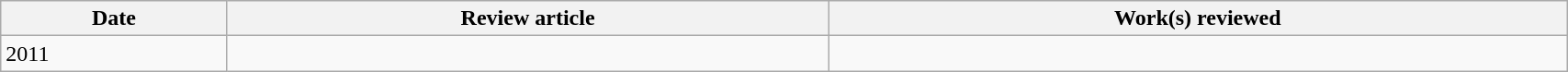<table class='wikitable sortable' width='90%'>
<tr>
<th>Date</th>
<th class='unsortable'>Review article</th>
<th class='unsortable'>Work(s) reviewed</th>
</tr>
<tr>
<td>2011</td>
<td></td>
<td></td>
</tr>
</table>
